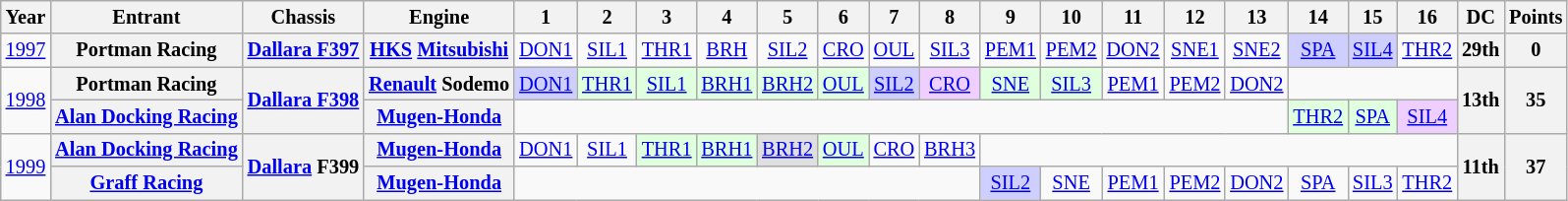<table class="wikitable" style="text-align:center; font-size:85%">
<tr>
<th>Year</th>
<th>Entrant</th>
<th>Chassis</th>
<th>Engine</th>
<th>1</th>
<th>2</th>
<th>3</th>
<th>4</th>
<th>5</th>
<th>6</th>
<th>7</th>
<th>8</th>
<th>9</th>
<th>10</th>
<th>11</th>
<th>12</th>
<th>13</th>
<th>14</th>
<th>15</th>
<th>16</th>
<th>DC</th>
<th>Points</th>
</tr>
<tr>
<td><a href='#'>1997</a></td>
<th nowrap>Portman Racing</th>
<th nowrap><a href='#'>Dallara F397</a></th>
<th nowrap><a href='#'>HKS</a> <a href='#'>Mitsubishi</a></th>
<td><a href='#'>DON1</a></td>
<td><a href='#'>SIL1</a></td>
<td><a href='#'>THR1</a></td>
<td><a href='#'>BRH</a></td>
<td><a href='#'>SIL2</a></td>
<td><a href='#'>CRO</a></td>
<td><a href='#'>OUL</a></td>
<td><a href='#'>SIL3</a></td>
<td><a href='#'>PEM1</a></td>
<td><a href='#'>PEM2</a></td>
<td><a href='#'>DON2</a></td>
<td><a href='#'>SNE1</a></td>
<td><a href='#'>SNE2</a></td>
<td style="background:#CFCFFF;"><a href='#'>SPA</a><br></td>
<td style="background:#CFCFFF;"><a href='#'>SIL4</a><br></td>
<td><a href='#'>THR2</a></td>
<th>29th</th>
<th>0</th>
</tr>
<tr>
<td rowspan=2><a href='#'>1998</a></td>
<th nowrap>Portman Racing</th>
<th rowspan="2" nowrap><a href='#'>Dallara F398</a></th>
<th nowrap><a href='#'>Renault</a> Sodemo</th>
<td style="background:#CFCFFF;"><a href='#'>DON1</a><br></td>
<td style="background:#DFFFDF;"><a href='#'>THR1</a><br></td>
<td style="background:#DFFFDF;"><a href='#'>SIL1</a><br></td>
<td style="background:#DFFFDF;"><a href='#'>BRH1</a><br></td>
<td style="background:#DFFFDF;"><a href='#'>BRH2</a><br></td>
<td style="background:#DFFFDF;"><a href='#'>OUL</a><br></td>
<td style="background:#CFCFFF;"><a href='#'>SIL2</a><br></td>
<td style="background:#EFCFFF;"><a href='#'>CRO</a><br></td>
<td style="background:#DFFFDF;"><a href='#'>SNE</a><br></td>
<td style="background:#DFFFDF;"><a href='#'>SIL3</a><br></td>
<td><a href='#'>PEM1</a></td>
<td><a href='#'>PEM2</a></td>
<td><a href='#'>DON2</a></td>
<td colspan=3></td>
<th rowspan=2>13th</th>
<th rowspan=2>35</th>
</tr>
<tr>
<th nowrap><a href='#'>Alan Docking Racing</a></th>
<th nowrap><a href='#'>Mugen-Honda</a></th>
<td colspan=13></td>
<td style="background:#DFFFDF;"><a href='#'>THR2</a><br></td>
<td style="background:#DFFFDF;"><a href='#'>SPA</a><br></td>
<td style="background:#EFCFFF;"><a href='#'>SIL4</a><br></td>
</tr>
<tr>
<td rowspan=2><a href='#'>1999</a></td>
<th nowrap><a href='#'>Alan Docking Racing</a></th>
<th rowspan="2" nowrap><a href='#'>Dallara</a> F399</th>
<th nowrap><a href='#'>Mugen-Honda</a></th>
<td><a href='#'>DON1</a></td>
<td><a href='#'>SIL1</a></td>
<td style="background:#DFFFDF;"><a href='#'>THR1</a><br></td>
<td style="background:#DFFFDF;"><a href='#'>BRH1</a><br></td>
<td style="background:#DFDFDF;"><a href='#'>BRH2</a><br></td>
<td style="background:#DFFFDF;"><a href='#'>OUL</a><br></td>
<td><a href='#'>CRO</a></td>
<td><a href='#'>BRH3</a></td>
<td colspan=8></td>
<th rowspan=2>11th</th>
<th rowspan=2>37</th>
</tr>
<tr>
<th nowrap><a href='#'>Graff Racing</a></th>
<th nowrap><a href='#'>Mugen-Honda</a></th>
<td colspan=8></td>
<td style="background:#CFCFFF;"><a href='#'>SIL2</a><br></td>
<td><a href='#'>SNE</a></td>
<td><a href='#'>PEM1</a></td>
<td><a href='#'>PEM2</a></td>
<td><a href='#'>DON2</a></td>
<td><a href='#'>SPA</a></td>
<td><a href='#'>SIL3</a></td>
<td><a href='#'>THR2</a></td>
</tr>
</table>
